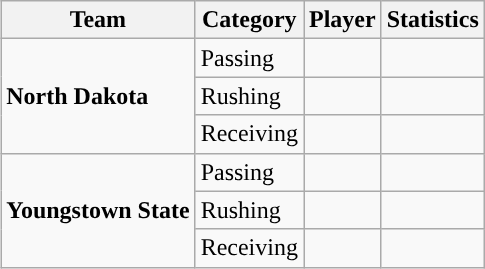<table class="wikitable" style="float: right;">
<tr>
<th>Team</th>
<th>Category</th>
<th>Player</th>
<th>Statistics</th>
</tr>
<tr>
<td rowspan=3><strong>North Dakota</strong></td>
<td>Passing</td>
<td></td>
<td></td>
</tr>
<tr>
<td>Rushing</td>
<td></td>
<td></td>
</tr>
<tr>
<td>Receiving</td>
<td></td>
<td></td>
</tr>
<tr>
<td rowspan=3><strong>Youngstown State</strong></td>
<td>Passing</td>
<td></td>
<td></td>
</tr>
<tr>
<td>Rushing</td>
<td></td>
<td></td>
</tr>
<tr>
<td>Receiving</td>
<td></td>
<td></td>
</tr>
</table>
